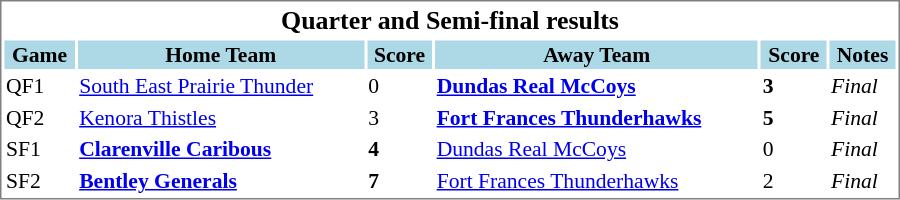<table cellpadding="0">
<tr align="left" style="vertical-align: top">
<td></td>
<td><br><table cellpadding="1" width="600px" style="font-size: 90%; border: 1px solid gray;">
<tr align="center" style="font-size: larger;">
<td colspan=6><strong>Quarter and Semi-final results</strong></td>
</tr>
<tr style="background:lightblue;">
<th style=>Game</th>
<th style= width="165">Home Team</th>
<th style=>Score</th>
<th style= width="165">Away Team</th>
<th style=>Score</th>
<th style=>Notes</th>
</tr>
<tr bgcolor=>
<td>QF1</td>
<td><a href='#'>South East Prairie Thunder</a></td>
<td>0</td>
<td><strong><a href='#'>Dundas Real McCoys</a></strong></td>
<td><strong>3</strong></td>
<td><em>Final</em></td>
</tr>
<tr bgcolor=>
<td>QF2</td>
<td><a href='#'>Kenora Thistles</a></td>
<td>3</td>
<td><strong><a href='#'>Fort Frances Thunderhawks</a></strong></td>
<td><strong>5</strong></td>
<td><em>Final</em></td>
</tr>
<tr bgcolor=>
<td>SF1</td>
<td><strong><a href='#'>Clarenville Caribous</a></strong></td>
<td><strong>4</strong></td>
<td><a href='#'>Dundas Real McCoys</a></td>
<td>0</td>
<td><em>Final</em></td>
</tr>
<tr bgcolor=>
<td>SF2</td>
<td><strong><a href='#'>Bentley Generals</a></strong></td>
<td><strong>7</strong></td>
<td><a href='#'>Fort Frances Thunderhawks</a></td>
<td>2</td>
<td><em>Final</em></td>
</tr>
</table>
</td>
</tr>
</table>
